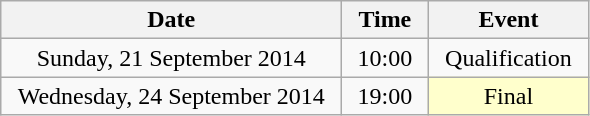<table class = "wikitable" style="text-align:center;">
<tr>
<th width=220>Date</th>
<th width=50>Time</th>
<th width=100>Event</th>
</tr>
<tr>
<td>Sunday, 21 September 2014</td>
<td>10:00</td>
<td>Qualification</td>
</tr>
<tr>
<td>Wednesday, 24 September 2014</td>
<td>19:00</td>
<td bgcolor=ffffcc>Final</td>
</tr>
</table>
